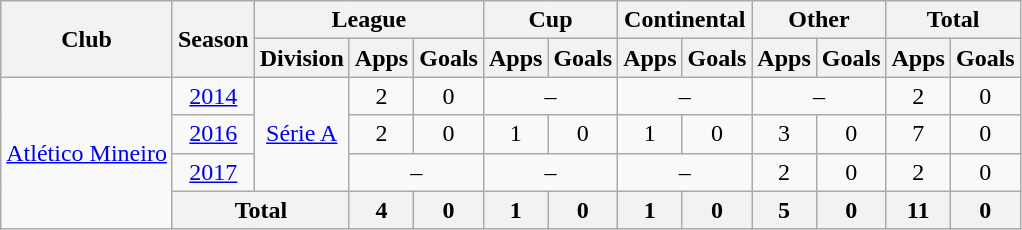<table class="wikitable" style="text-align: center">
<tr>
<th rowspan="2">Club</th>
<th rowspan="2">Season</th>
<th colspan="3">League</th>
<th colspan="2">Cup</th>
<th colspan="2">Continental</th>
<th colspan="2">Other</th>
<th colspan="2">Total</th>
</tr>
<tr>
<th>Division</th>
<th>Apps</th>
<th>Goals</th>
<th>Apps</th>
<th>Goals</th>
<th>Apps</th>
<th>Goals</th>
<th>Apps</th>
<th>Goals</th>
<th>Apps</th>
<th>Goals</th>
</tr>
<tr>
<td rowspan="4"><a href='#'>Atlético Mineiro</a></td>
<td><a href='#'>2014</a></td>
<td rowspan="3"><a href='#'>Série A</a></td>
<td>2</td>
<td>0</td>
<td colspan="2">–</td>
<td colspan="2">–</td>
<td colspan="2">–</td>
<td>2</td>
<td>0</td>
</tr>
<tr>
<td><a href='#'>2016</a></td>
<td>2</td>
<td>0</td>
<td>1</td>
<td>0</td>
<td>1</td>
<td>0</td>
<td>3</td>
<td>0</td>
<td>7</td>
<td>0</td>
</tr>
<tr>
<td><a href='#'>2017</a></td>
<td colspan="2">–</td>
<td colspan="2">–</td>
<td colspan="2">–</td>
<td>2</td>
<td>0</td>
<td>2</td>
<td>0</td>
</tr>
<tr>
<th colspan="2"><strong>Total</strong></th>
<th>4</th>
<th>0</th>
<th>1</th>
<th>0</th>
<th>1</th>
<th>0</th>
<th>5</th>
<th>0</th>
<th>11</th>
<th>0</th>
</tr>
</table>
